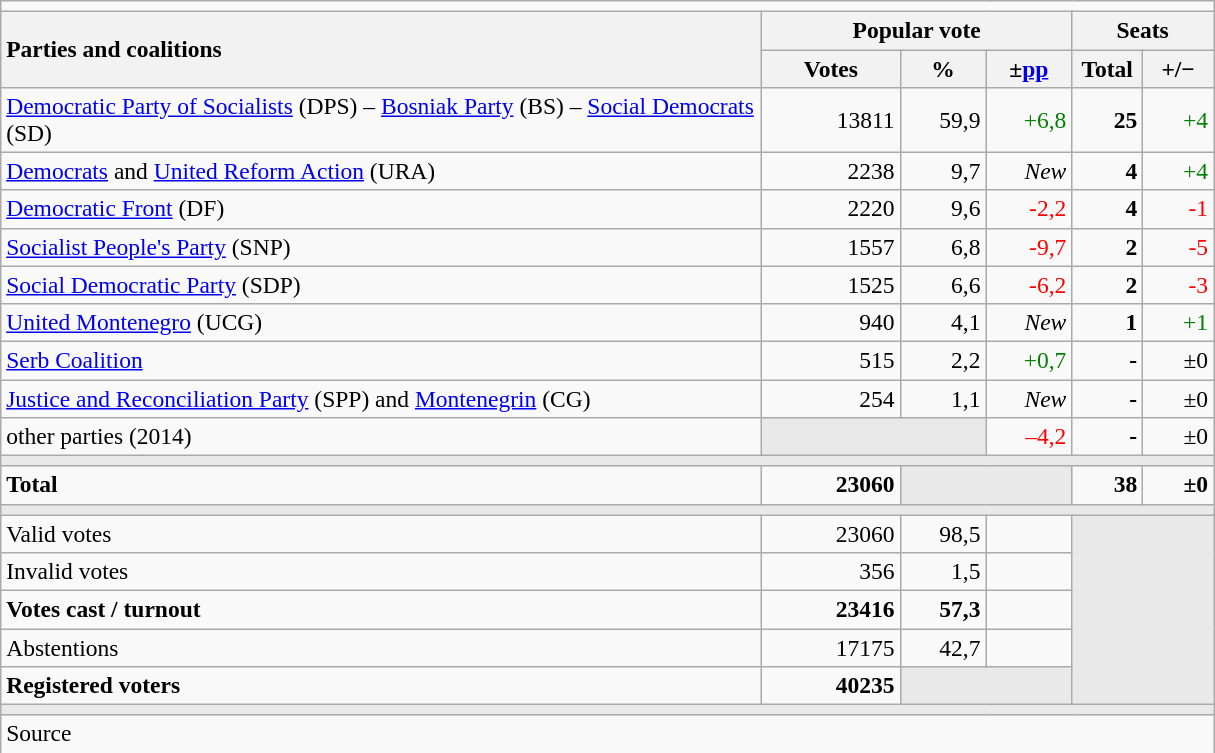<table class="wikitable" style="text-align:right; font-size:98%; margin-bottom:0">
<tr>
<td colspan="6"></td>
</tr>
<tr>
<th style="text-align:left;" rowspan="2" width="500">Parties and coalitions</th>
<th colspan="3">Popular vote</th>
<th colspan="2">Seats</th>
</tr>
<tr>
<th width="85">Votes</th>
<th width="50">%</th>
<th width="50">±<a href='#'>pp</a></th>
<th width="40">Total</th>
<th width="40">+/−</th>
</tr>
<tr>
<td align="left"><a href='#'>Democratic Party of Socialists</a> (DPS) – <a href='#'>Bosniak Party</a> (BS) – <a href='#'>Social Democrats</a> (SD)</td>
<td>13811</td>
<td>59,9</td>
<td style="color:green;">+6,8</td>
<td><strong>25</strong></td>
<td style="color:green;">+4</td>
</tr>
<tr>
<td align="left"><a href='#'>Democrats</a> and <a href='#'>United Reform Action</a> (URA)</td>
<td>2238</td>
<td>9,7</td>
<td><em>New</em></td>
<td><strong>4</strong></td>
<td style="color:green;">+4</td>
</tr>
<tr>
<td align="left"><a href='#'>Democratic Front</a> (DF)</td>
<td>2220</td>
<td>9,6</td>
<td style="color:red;">-2,2</td>
<td><strong>4</strong></td>
<td style="color:red;">-1</td>
</tr>
<tr>
<td align="left"><a href='#'>Socialist People's Party</a> (SNP)</td>
<td>1557</td>
<td>6,8</td>
<td style="color:red;">-9,7</td>
<td><strong>2</strong></td>
<td style="color:red;">-5</td>
</tr>
<tr>
<td align="left"><a href='#'>Social Democratic Party</a> (SDP)</td>
<td>1525</td>
<td>6,6</td>
<td style="color:red;">-6,2</td>
<td><strong>2</strong></td>
<td style="color:red;">-3</td>
</tr>
<tr>
<td align="left"><a href='#'>United Montenegro</a> (UCG)</td>
<td>940</td>
<td>4,1</td>
<td><em>New</em></td>
<td><strong>1</strong></td>
<td style="color:green;">+1</td>
</tr>
<tr>
<td align="left"><a href='#'>Serb Coalition</a></td>
<td>515</td>
<td>2,2</td>
<td style="color:green;">+0,7</td>
<td><strong>-</strong></td>
<td>±0</td>
</tr>
<tr>
<td align="left"><a href='#'>Justice and Reconciliation Party</a> (SPP) and <a href='#'>Montenegrin</a> (CG)</td>
<td>254</td>
<td>1,1</td>
<td><em>New</em></td>
<td><strong>-</strong></td>
<td>±0</td>
</tr>
<tr>
<td align="left">other parties (2014)</td>
<td bgcolor="#E9E9E9" colspan="2"></td>
<td style="color:red;">–4,2</td>
<td><strong>-</strong></td>
<td>±0</td>
</tr>
<tr>
<td colspan="6" bgcolor="#E9E9E9"></td>
</tr>
<tr style="font-weight:bold;">
<td align="left" width="500">Total</td>
<td>23060</td>
<td bgcolor="#E9E9E9" colspan="2"></td>
<td width="40">38</td>
<td>±0</td>
</tr>
<tr>
<td colspan="6" bgcolor="#E9E9E9"></td>
</tr>
<tr>
<td align="left">Valid votes</td>
<td>23060</td>
<td>98,5</td>
<td style="color:green;"></td>
<td bgcolor="#E9E9E9" colspan="2" rowspan="5"></td>
</tr>
<tr>
<td align="left">Invalid votes</td>
<td>356</td>
<td>1,5</td>
<td style="color:red;"></td>
</tr>
<tr style="font-weight:bold;">
<td align="left">Votes cast / turnout</td>
<td>23416</td>
<td>57,3</td>
<td style="color:green;"></td>
</tr>
<tr>
<td align="left">Abstentions</td>
<td>17175</td>
<td>42,7</td>
<td style="color:red;"></td>
</tr>
<tr style="font-weight:bold;">
<td align="left">Registered voters</td>
<td>40235</td>
<td bgcolor="#E9E9E9" colspan="2"></td>
</tr>
<tr>
<td colspan="6" bgcolor="#E9E9E9"></td>
</tr>
<tr>
<td align="left" colspan="6">Source</td>
</tr>
</table>
